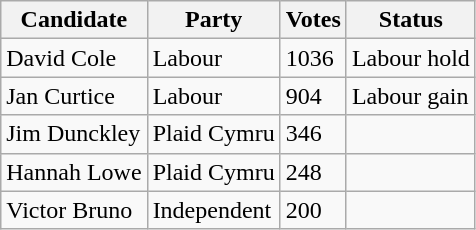<table class="wikitable sortable">
<tr>
<th>Candidate</th>
<th>Party</th>
<th>Votes</th>
<th>Status</th>
</tr>
<tr>
<td>David Cole</td>
<td>Labour</td>
<td>1036</td>
<td>Labour hold</td>
</tr>
<tr>
<td>Jan Curtice</td>
<td>Labour</td>
<td>904</td>
<td>Labour gain</td>
</tr>
<tr>
<td>Jim Dunckley</td>
<td>Plaid Cymru</td>
<td>346</td>
<td></td>
</tr>
<tr>
<td>Hannah Lowe</td>
<td>Plaid Cymru</td>
<td>248</td>
<td></td>
</tr>
<tr>
<td>Victor Bruno</td>
<td>Independent</td>
<td>200</td>
<td></td>
</tr>
</table>
